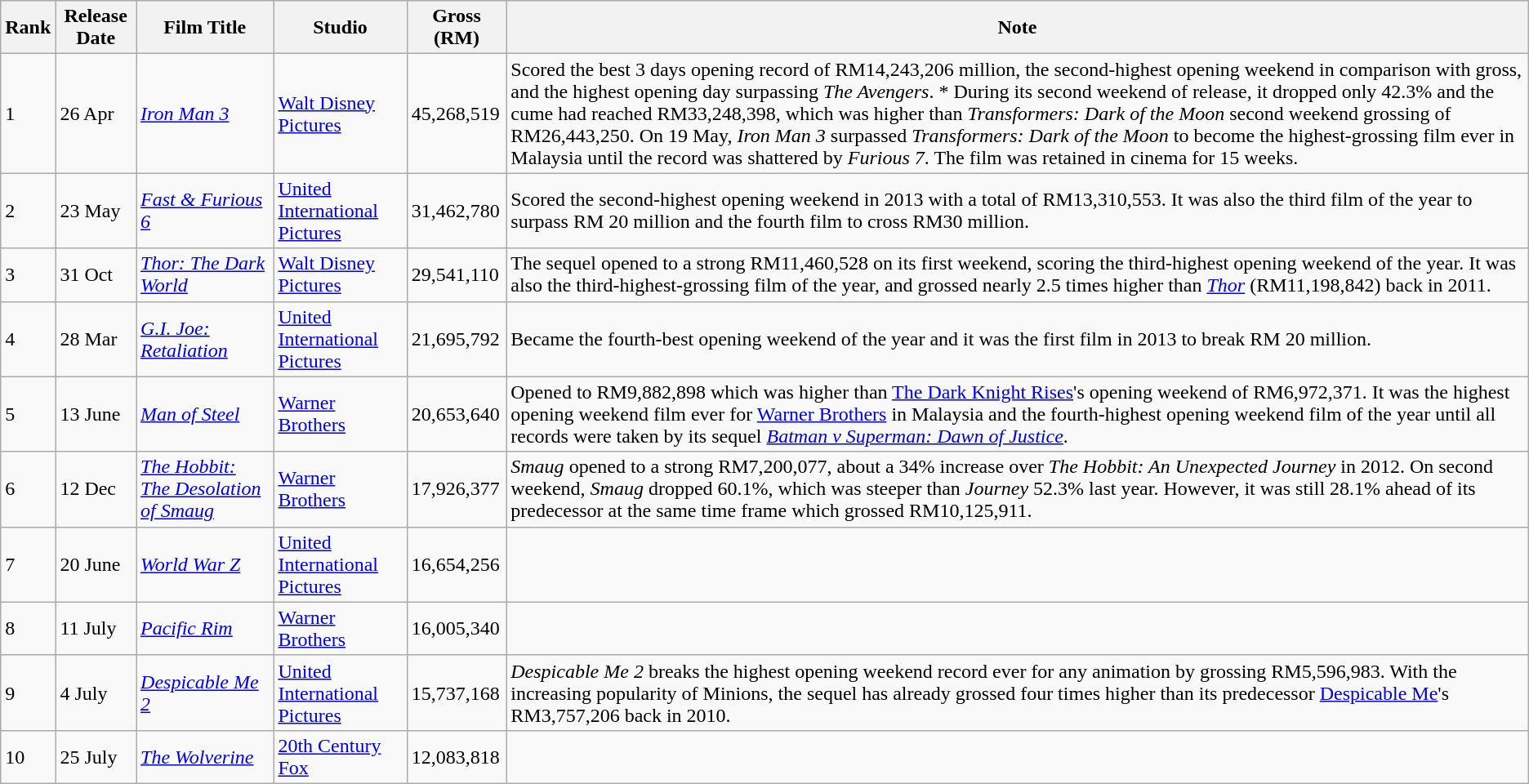<table class="wikitable sortable" style="text-align:left">
<tr>
<th>Rank</th>
<th>Release Date</th>
<th>Film Title</th>
<th>Studio</th>
<th>Gross (RM)</th>
<th>Note</th>
</tr>
<tr>
<td>1</td>
<td>26 Apr</td>
<td><em><a href='#'>Iron Man 3</a></em></td>
<td><a href='#'>Walt Disney Pictures</a></td>
<td>45,268,519</td>
<td>Scored the best 3 days opening record of RM14,243,206 million, the second-highest opening weekend in comparison with gross, and the highest opening day surpassing <em>The Avengers</em>. * During its second weekend of release, it dropped only 42.3% and the cume had reached RM33,248,398, which was higher than <em>Transformers: Dark of the Moon</em> second weekend grossing of RM26,443,250. On 19 May, <em>Iron Man 3</em> surpassed <em>Transformers: Dark of the Moon</em> to become the highest-grossing film ever in Malaysia until the record was shattered by <em>Furious 7</em>. The film was retained in cinema for 15 weeks.</td>
</tr>
<tr>
<td>2</td>
<td>23 May</td>
<td><em><a href='#'>Fast & Furious 6</a></em></td>
<td><a href='#'>United International Pictures</a></td>
<td>31,462,780</td>
<td>Scored the second-highest opening weekend in 2013 with a total of RM13,310,553. It was also the third film of the year to surpass RM 20 million and the fourth film to cross RM30 million.</td>
</tr>
<tr>
<td>3</td>
<td>31 Oct</td>
<td><em><a href='#'>Thor: The Dark World</a></em></td>
<td><a href='#'>Walt Disney Pictures</a></td>
<td>29,541,110</td>
<td>The sequel opened to a strong RM11,460,528 on its first weekend, scoring the third-highest opening weekend of the year. It was also the third-highest-grossing film of the year, and grossed nearly 2.5 times higher than <em><a href='#'>Thor</a></em> (RM11,198,842) back in 2011.</td>
</tr>
<tr>
<td>4</td>
<td>28 Mar</td>
<td><em><a href='#'>G.I. Joe: Retaliation</a></em></td>
<td><a href='#'>United International Pictures</a></td>
<td>21,695,792</td>
<td>Became the fourth-best opening weekend of the year and it was the first film in 2013 to break RM 20 million.</td>
</tr>
<tr>
<td>5</td>
<td>13 June</td>
<td><em><a href='#'>Man of Steel</a></em></td>
<td><a href='#'>Warner Brothers</a></td>
<td>20,653,640</td>
<td>Opened to RM9,882,898 which was higher than <a href='#'>The Dark Knight Rises</a>'s opening weekend of RM6,972,371. It was the highest opening weekend film ever for <a href='#'>Warner Brothers</a> in Malaysia and the fourth-highest opening weekend film of the year until all records were taken by its sequel <em><a href='#'>Batman v Superman: Dawn of Justice</a></em>.</td>
</tr>
<tr>
<td>6</td>
<td>12 Dec</td>
<td><em><a href='#'>The Hobbit: The Desolation of Smaug</a></em></td>
<td><a href='#'>Warner Brothers</a></td>
<td>17,926,377</td>
<td><em>Smaug</em> opened to a strong RM7,200,077, about a 34% increase over <em>The Hobbit: An Unexpected Journey</em> in 2012. On second weekend, <em>Smaug</em> dropped 60.1%, which was steeper than <em>Journey</em> 52.3% last year. However, it was still 28.1% ahead of its predecessor at the same time frame which grossed RM10,125,911.</td>
</tr>
<tr>
<td>7</td>
<td>20 June</td>
<td><em><a href='#'>World War Z</a></em></td>
<td><a href='#'>United International Pictures</a></td>
<td>16,654,256</td>
<td></td>
</tr>
<tr>
<td>8</td>
<td>11 July</td>
<td><em><a href='#'>Pacific Rim</a></em></td>
<td><a href='#'>Warner Brothers</a></td>
<td>16,005,340</td>
<td></td>
</tr>
<tr>
<td>9</td>
<td>4 July</td>
<td><em><a href='#'>Despicable Me 2</a></em></td>
<td><a href='#'>United International Pictures</a></td>
<td>15,737,168</td>
<td><em>Despicable Me 2</em> breaks the highest opening weekend record ever for any animation by grossing RM5,596,983. With the increasing popularity of Minions, the sequel has already grossed four times higher than its predecessor <a href='#'>Despicable Me</a>'s RM3,757,206 back in 2010.</td>
</tr>
<tr>
<td>10</td>
<td>25 July</td>
<td><em><a href='#'>The Wolverine</a></em></td>
<td><a href='#'>20th Century Fox</a></td>
<td>12,083,818</td>
<td></td>
</tr>
</table>
